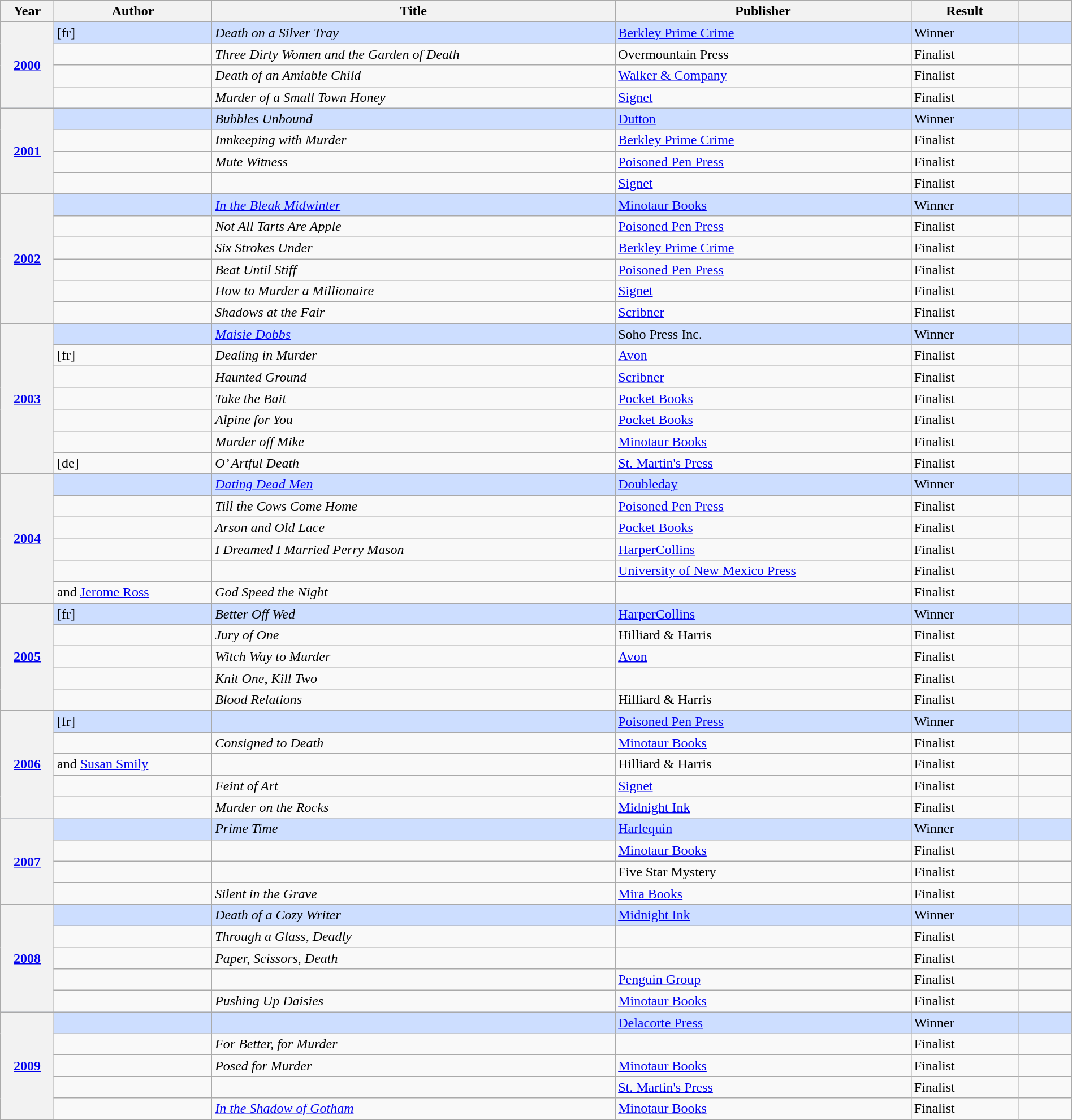<table class="wikitable sortable mw-collapsible" style="width:100%">
<tr>
<th scope="col" width="5%">Year</th>
<th>Author</th>
<th>Title</th>
<th>Publisher</th>
<th scope="col" width="10%">Result</th>
<th scope="col" width="5%"></th>
</tr>
<tr style="background:#cddeff">
<th rowspan="4"><a href='#'> 2000</a></th>
<td> [fr]</td>
<td><em>Death on a Silver Tray</em></td>
<td><a href='#'>Berkley Prime Crime</a></td>
<td>Winner</td>
<td></td>
</tr>
<tr>
<td></td>
<td><em>Three Dirty Women and the Garden of Death</em></td>
<td>Overmountain Press</td>
<td>Finalist</td>
<td></td>
</tr>
<tr>
<td></td>
<td><em>Death of an Amiable Child</em></td>
<td><a href='#'>Walker & Company</a></td>
<td>Finalist</td>
<td></td>
</tr>
<tr>
<td></td>
<td><em>Murder of a Small Town Honey</em></td>
<td><a href='#'>Signet</a></td>
<td>Finalist</td>
<td></td>
</tr>
<tr style="background:#cddeff">
<th rowspan="4"><a href='#'> 2001</a></th>
<td></td>
<td><em>Bubbles Unbound</em></td>
<td><a href='#'>Dutton</a></td>
<td>Winner</td>
<td></td>
</tr>
<tr>
<td></td>
<td><em>Innkeeping with Murder</em></td>
<td><a href='#'>Berkley Prime Crime</a></td>
<td>Finalist</td>
<td></td>
</tr>
<tr>
<td></td>
<td><em>Mute Witness</em></td>
<td><a href='#'>Poisoned Pen Press</a></td>
<td>Finalist</td>
<td></td>
</tr>
<tr>
<td></td>
<td></td>
<td><a href='#'>Signet</a></td>
<td>Finalist</td>
<td></td>
</tr>
<tr style="background:#cddeff">
<th rowspan="6"><a href='#'> 2002</a></th>
<td></td>
<td><em><a href='#'>In the Bleak Midwinter</a></em></td>
<td><a href='#'>Minotaur Books</a></td>
<td>Winner</td>
<td></td>
</tr>
<tr>
<td></td>
<td><em>Not All Tarts Are Apple</em></td>
<td><a href='#'>Poisoned Pen Press</a></td>
<td>Finalist</td>
<td></td>
</tr>
<tr>
<td></td>
<td><em>Six Strokes Under</em></td>
<td><a href='#'>Berkley Prime Crime</a></td>
<td>Finalist</td>
<td></td>
</tr>
<tr>
<td></td>
<td><em>Beat Until Stiff</em></td>
<td><a href='#'>Poisoned Pen Press</a></td>
<td>Finalist</td>
<td></td>
</tr>
<tr>
<td></td>
<td><em>How to Murder a Millionaire</em></td>
<td><a href='#'>Signet</a></td>
<td>Finalist</td>
<td></td>
</tr>
<tr>
<td></td>
<td><em>Shadows at the Fair</em></td>
<td><a href='#'>Scribner</a></td>
<td>Finalist</td>
<td></td>
</tr>
<tr style="background:#cddeff">
<th rowspan="7"><a href='#'> 2003</a></th>
<td></td>
<td><em><a href='#'>Maisie Dobbs</a></em></td>
<td>Soho Press Inc.</td>
<td>Winner</td>
<td></td>
</tr>
<tr>
<td> [fr]</td>
<td><em>Dealing in Murder</em></td>
<td><a href='#'>Avon</a></td>
<td>Finalist</td>
<td></td>
</tr>
<tr>
<td></td>
<td><em>Haunted Ground</em></td>
<td><a href='#'>Scribner</a></td>
<td>Finalist</td>
<td></td>
</tr>
<tr>
<td></td>
<td><em>Take the Bait</em></td>
<td><a href='#'>Pocket Books</a></td>
<td>Finalist</td>
<td></td>
</tr>
<tr>
<td></td>
<td><em>Alpine for You</em></td>
<td><a href='#'>Pocket Books</a></td>
<td>Finalist</td>
<td></td>
</tr>
<tr>
<td></td>
<td><em>Murder off Mike</em></td>
<td><a href='#'>Minotaur Books</a></td>
<td>Finalist</td>
<td></td>
</tr>
<tr>
<td> [de]</td>
<td><em>O’ Artful Death</em></td>
<td><a href='#'>St. Martin's Press</a></td>
<td>Finalist</td>
<td></td>
</tr>
<tr style="background:#cddeff">
<th rowspan="6"><a href='#'> 2004</a></th>
<td></td>
<td><em><a href='#'>Dating Dead Men</a></em></td>
<td><a href='#'>Doubleday</a></td>
<td>Winner</td>
<td></td>
</tr>
<tr>
<td></td>
<td><em>Till the Cows Come Home</em></td>
<td><a href='#'>Poisoned Pen Press</a></td>
<td>Finalist</td>
<td></td>
</tr>
<tr>
<td></td>
<td><em>Arson and Old Lace</em></td>
<td><a href='#'>Pocket Books</a></td>
<td>Finalist</td>
<td></td>
</tr>
<tr>
<td></td>
<td><em>I Dreamed I Married Perry Mason</em></td>
<td><a href='#'>HarperCollins</a></td>
<td>Finalist</td>
<td></td>
</tr>
<tr>
<td></td>
<td><em></em></td>
<td><a href='#'>University of New Mexico Press</a></td>
<td>Finalist</td>
<td></td>
</tr>
<tr>
<td> and <a href='#'>Jerome Ross</a></td>
<td><em>God Speed the Night</em></td>
<td></td>
<td>Finalist</td>
<td></td>
</tr>
<tr style="background:#cddeff">
<th rowspan="5"><a href='#'> 2005</a></th>
<td> [fr]</td>
<td><em>Better Off Wed</em></td>
<td><a href='#'>HarperCollins</a></td>
<td>Winner</td>
<td></td>
</tr>
<tr>
<td></td>
<td><em>Jury of One</em></td>
<td>Hilliard & Harris</td>
<td>Finalist</td>
<td></td>
</tr>
<tr>
<td></td>
<td><em>Witch Way to Murder</em></td>
<td><a href='#'>Avon</a></td>
<td>Finalist</td>
<td></td>
</tr>
<tr>
<td></td>
<td><em>Knit One, Kill Two</em></td>
<td></td>
<td>Finalist</td>
<td></td>
</tr>
<tr>
<td></td>
<td><em>Blood Relations</em></td>
<td>Hilliard & Harris</td>
<td>Finalist</td>
<td></td>
</tr>
<tr style="background:#cddeff">
<th rowspan="5"><a href='#'> 2006</a></th>
<td> [fr]</td>
<td><em></em></td>
<td><a href='#'>Poisoned Pen Press</a></td>
<td>Winner</td>
<td></td>
</tr>
<tr>
<td></td>
<td><em>Consigned to Death</em></td>
<td><a href='#'>Minotaur Books</a></td>
<td>Finalist</td>
<td></td>
</tr>
<tr>
<td> and <a href='#'>Susan Smily</a></td>
<td><em></em></td>
<td>Hilliard & Harris</td>
<td>Finalist</td>
<td></td>
</tr>
<tr>
<td></td>
<td><em>Feint of Art</em></td>
<td><a href='#'>Signet</a></td>
<td>Finalist</td>
<td></td>
</tr>
<tr>
<td></td>
<td><em>Murder on the Rocks</em></td>
<td><a href='#'>Midnight Ink</a></td>
<td>Finalist</td>
<td></td>
</tr>
<tr style="background:#cddeff">
<th rowspan="4"><a href='#'> 2007</a></th>
<td></td>
<td><em>Prime Time</em></td>
<td><a href='#'>Harlequin</a></td>
<td>Winner</td>
<td></td>
</tr>
<tr>
<td></td>
<td><em></em></td>
<td><a href='#'>Minotaur Books</a></td>
<td>Finalist</td>
<td></td>
</tr>
<tr>
<td></td>
<td><em></em></td>
<td>Five Star Mystery</td>
<td>Finalist</td>
<td></td>
</tr>
<tr>
<td></td>
<td><em>Silent in the Grave</em></td>
<td><a href='#'>Mira Books</a></td>
<td>Finalist</td>
<td></td>
</tr>
<tr style="background:#cddeff">
<th rowspan="5"><a href='#'> 2008</a></th>
<td></td>
<td><em>Death of a Cozy Writer</em></td>
<td><a href='#'>Midnight Ink</a></td>
<td>Winner</td>
<td></td>
</tr>
<tr>
<td></td>
<td><em>Through a Glass, Deadly</em></td>
<td></td>
<td>Finalist</td>
<td></td>
</tr>
<tr>
<td></td>
<td><em>Paper, Scissors, Death</em></td>
<td></td>
<td>Finalist</td>
<td></td>
</tr>
<tr>
<td></td>
<td><em></em></td>
<td><a href='#'>Penguin Group</a></td>
<td>Finalist</td>
<td></td>
</tr>
<tr>
<td></td>
<td><em>Pushing Up Daisies</em></td>
<td><a href='#'>Minotaur Books</a></td>
<td>Finalist</td>
<td></td>
</tr>
<tr style="background:#cddeff">
<th rowspan="5"><a href='#'> 2009</a></th>
<td></td>
<td><em></em></td>
<td><a href='#'>Delacorte Press</a></td>
<td>Winner</td>
<td></td>
</tr>
<tr>
<td></td>
<td><em>For Better, for Murder</em></td>
<td></td>
<td>Finalist</td>
<td></td>
</tr>
<tr>
<td></td>
<td><em>Posed for Murder</em></td>
<td><a href='#'>Minotaur Books</a></td>
<td>Finalist</td>
<td></td>
</tr>
<tr>
<td></td>
<td><em></em></td>
<td><a href='#'>St. Martin's Press</a></td>
<td>Finalist</td>
<td></td>
</tr>
<tr>
<td></td>
<td><em><a href='#'>In the Shadow of Gotham</a></em></td>
<td><a href='#'>Minotaur Books</a></td>
<td>Finalist</td>
<td></td>
</tr>
</table>
